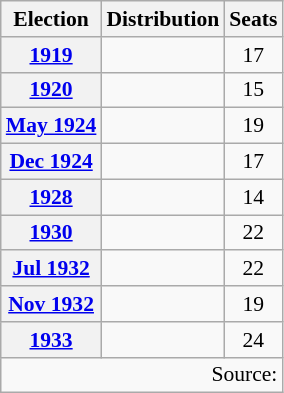<table class=wikitable style="font-size:90%; text-align:center">
<tr>
<th>Election</th>
<th>Distribution</th>
<th>Seats</th>
</tr>
<tr>
<th><a href='#'>1919</a></th>
<td align=left>                </td>
<td>17</td>
</tr>
<tr>
<th><a href='#'>1920</a></th>
<td align=left>              </td>
<td>15</td>
</tr>
<tr>
<th><a href='#'>May 1924</a></th>
<td align=left>                  </td>
<td>19</td>
</tr>
<tr>
<th><a href='#'>Dec 1924</a></th>
<td align=left>                </td>
<td>17</td>
</tr>
<tr>
<th><a href='#'>1928</a></th>
<td align=left>             </td>
<td>14</td>
</tr>
<tr>
<th><a href='#'>1930</a></th>
<td align=left>                     </td>
<td>22</td>
</tr>
<tr>
<th><a href='#'>Jul 1932</a></th>
<td align=left>                     </td>
<td>22</td>
</tr>
<tr>
<th><a href='#'>Nov 1932</a></th>
<td align=left>                  </td>
<td>19</td>
</tr>
<tr>
<th><a href='#'>1933</a></th>
<td align=left>                       </td>
<td>24</td>
</tr>
<tr>
<td colspan=3 align=right>Source: </td>
</tr>
</table>
